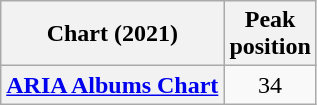<table class="wikitable plainrowheaders" style="text-align:center">
<tr>
<th scope="col">Chart (2021)</th>
<th scope="col">Peak<br>position</th>
</tr>
<tr>
<th scope="row"><a href='#'>ARIA Albums Chart</a></th>
<td>34</td>
</tr>
</table>
